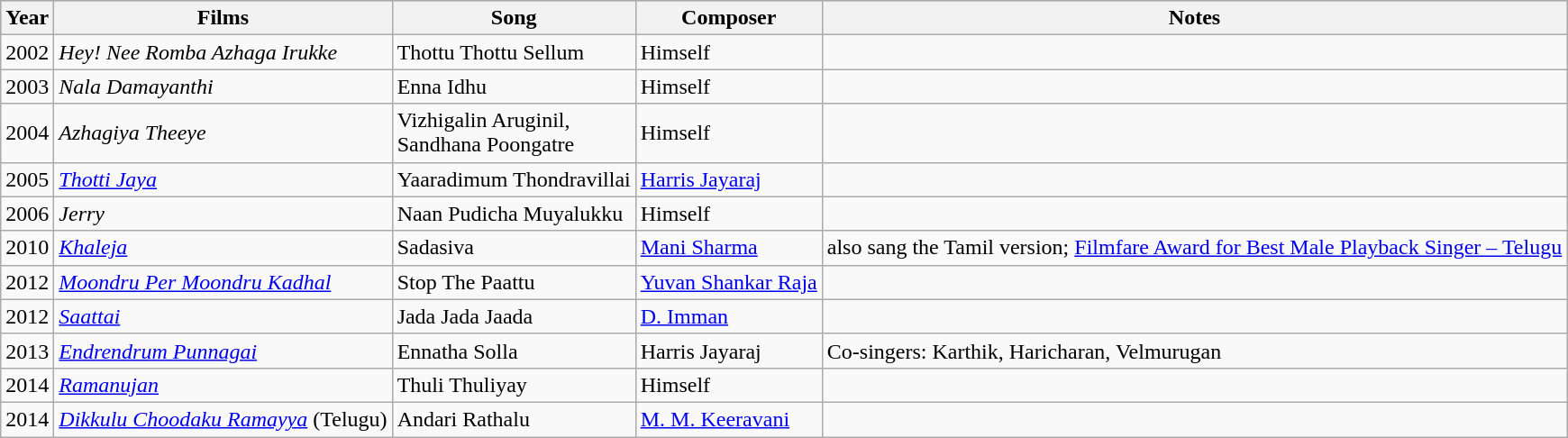<table class="wikitable">
<tr style="background:#b0c4de; text-align:center;">
<th>Year</th>
<th>Films</th>
<th>Song</th>
<th>Composer</th>
<th>Notes</th>
</tr>
<tr>
<td>2002</td>
<td><em>Hey! Nee Romba Azhaga Irukke</em></td>
<td>Thottu Thottu Sellum</td>
<td>Himself</td>
<td></td>
</tr>
<tr>
<td>2003</td>
<td><em>Nala Damayanthi</em></td>
<td>Enna Idhu</td>
<td>Himself</td>
<td></td>
</tr>
<tr>
<td>2004</td>
<td><em>Azhagiya Theeye</em></td>
<td>Vizhigalin Aruginil,<br>Sandhana Poongatre</td>
<td>Himself</td>
<td></td>
</tr>
<tr>
<td>2005</td>
<td><em><a href='#'>Thotti Jaya</a></em></td>
<td>Yaaradimum Thondravillai</td>
<td><a href='#'>Harris Jayaraj</a></td>
<td></td>
</tr>
<tr>
<td>2006</td>
<td><em>Jerry</em></td>
<td>Naan Pudicha Muyalukku</td>
<td>Himself</td>
<td></td>
</tr>
<tr>
<td>2010</td>
<td><em><a href='#'>Khaleja</a></em></td>
<td>Sadasiva</td>
<td><a href='#'>Mani Sharma</a></td>
<td>also sang the Tamil version; <a href='#'>Filmfare Award for Best Male Playback Singer – Telugu</a></td>
</tr>
<tr>
<td>2012</td>
<td><em><a href='#'>Moondru Per Moondru Kadhal</a></em></td>
<td>Stop The Paattu</td>
<td><a href='#'>Yuvan Shankar Raja</a></td>
<td></td>
</tr>
<tr>
<td>2012</td>
<td><em><a href='#'>Saattai</a></em></td>
<td>Jada Jada Jaada</td>
<td><a href='#'>D. Imman</a></td>
<td></td>
</tr>
<tr>
<td>2013</td>
<td><em><a href='#'>Endrendrum Punnagai</a></em></td>
<td>Ennatha Solla</td>
<td>Harris Jayaraj</td>
<td>Co-singers: Karthik, Haricharan, Velmurugan</td>
</tr>
<tr>
<td>2014</td>
<td><em><a href='#'>Ramanujan</a></em></td>
<td>Thuli Thuliyay</td>
<td>Himself</td>
<td></td>
</tr>
<tr>
<td>2014</td>
<td><em><a href='#'>Dikkulu Choodaku Ramayya</a></em> (Telugu)</td>
<td>Andari Rathalu</td>
<td><a href='#'>M. M. Keeravani</a></td>
<td></td>
</tr>
</table>
